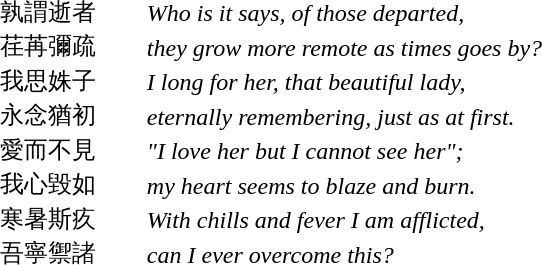<table border="0" cellpadding="0" style="margin:1em auto;">
<tr>
<td></td>
<td width="30pt"></td>
<td></td>
</tr>
<tr>
<td>孰謂逝者</td>
<td></td>
<td><em>Who is it says, of those departed,</em></td>
</tr>
<tr>
<td>荏苒彌疏</td>
<td></td>
<td><em>they grow more remote as times goes by?</em></td>
</tr>
<tr>
<td>我思姝子</td>
<td></td>
<td><em>I long for her, that beautiful lady,</em></td>
</tr>
<tr>
<td>永念猶初</td>
<td></td>
<td><em>eternally remembering, just as at first.</em></td>
</tr>
<tr>
<td>愛而不見</td>
<td></td>
<td><em>"I love her but I cannot see her";</em></td>
</tr>
<tr>
<td>我心毀如</td>
<td></td>
<td><em>my heart seems to blaze and burn.</em></td>
</tr>
<tr>
<td>寒暑斯疚</td>
<td></td>
<td><em>With chills and fever I am afflicted,</em></td>
</tr>
<tr>
<td>吾寧禦諸</td>
<td></td>
<td><em>can I ever overcome this?</em></td>
</tr>
</table>
